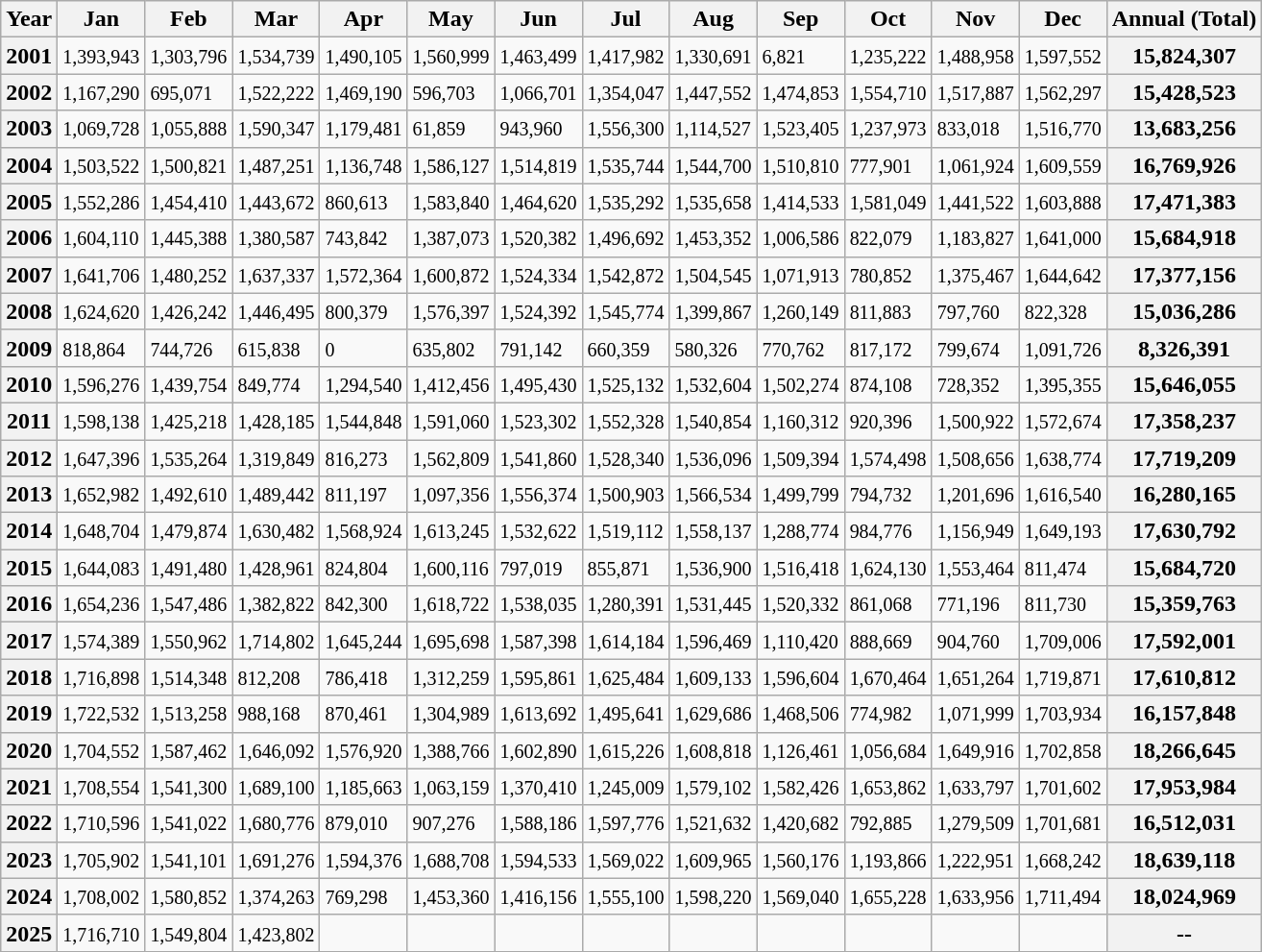<table class="wikitable">
<tr>
<th>Year</th>
<th>Jan</th>
<th>Feb</th>
<th>Mar</th>
<th>Apr</th>
<th>May</th>
<th>Jun</th>
<th>Jul</th>
<th>Aug</th>
<th>Sep</th>
<th>Oct</th>
<th>Nov</th>
<th>Dec</th>
<th>Annual (Total)</th>
</tr>
<tr>
<th>2001</th>
<td><small>1,393,943</small></td>
<td><small>1,303,796</small></td>
<td><small>1,534,739</small></td>
<td><small>1,490,105</small></td>
<td><small>1,560,999</small></td>
<td><small>1,463,499</small></td>
<td><small>1,417,982</small></td>
<td><small>1,330,691</small></td>
<td><small>6,821</small></td>
<td><small>1,235,222</small></td>
<td><small>1,488,958</small></td>
<td><small>1,597,552</small></td>
<th>15,824,307</th>
</tr>
<tr>
<th>2002</th>
<td><small>1,167,290</small></td>
<td><small>695,071</small></td>
<td><small>1,522,222</small></td>
<td><small>1,469,190</small></td>
<td><small>596,703</small></td>
<td><small>1,066,701</small></td>
<td><small>1,354,047</small></td>
<td><small>1,447,552</small></td>
<td><small>1,474,853</small></td>
<td><small>1,554,710</small></td>
<td><small>1,517,887</small></td>
<td><small>1,562,297</small></td>
<th>15,428,523</th>
</tr>
<tr>
<th>2003</th>
<td><small>1,069,728</small></td>
<td><small>1,055,888</small></td>
<td><small>1,590,347</small></td>
<td><small>1,179,481</small></td>
<td><small>61,859</small></td>
<td><small>943,960</small></td>
<td><small>1,556,300</small></td>
<td><small>1,114,527</small></td>
<td><small>1,523,405</small></td>
<td><small>1,237,973</small></td>
<td><small>833,018</small></td>
<td><small>1,516,770</small></td>
<th>13,683,256</th>
</tr>
<tr>
<th>2004</th>
<td><small>1,503,522</small></td>
<td><small>1,500,821</small></td>
<td><small>1,487,251</small></td>
<td><small>1,136,748</small></td>
<td><small>1,586,127</small></td>
<td><small>1,514,819</small></td>
<td><small>1,535,744</small></td>
<td><small>1,544,700</small></td>
<td><small>1,510,810</small></td>
<td><small>777,901</small></td>
<td><small>1,061,924</small></td>
<td><small>1,609,559</small></td>
<th>16,769,926</th>
</tr>
<tr>
<th>2005</th>
<td><small>1,552,286</small></td>
<td><small>1,454,410</small></td>
<td><small>1,443,672</small></td>
<td><small>860,613</small></td>
<td><small>1,583,840</small></td>
<td><small>1,464,620</small></td>
<td><small>1,535,292</small></td>
<td><small>1,535,658</small></td>
<td><small>1,414,533</small></td>
<td><small>1,581,049</small></td>
<td><small>1,441,522</small></td>
<td><small>1,603,888</small></td>
<th>17,471,383</th>
</tr>
<tr>
<th>2006</th>
<td><small>1,604,110</small></td>
<td><small>1,445,388</small></td>
<td><small>1,380,587</small></td>
<td><small>743,842</small></td>
<td><small>1,387,073</small></td>
<td><small>1,520,382</small></td>
<td><small>1,496,692</small></td>
<td><small>1,453,352</small></td>
<td><small>1,006,586</small></td>
<td><small>822,079</small></td>
<td><small>1,183,827</small></td>
<td><small>1,641,000</small></td>
<th>15,684,918</th>
</tr>
<tr>
<th>2007</th>
<td><small>1,641,706</small></td>
<td><small>1,480,252</small></td>
<td><small>1,637,337</small></td>
<td><small>1,572,364</small></td>
<td><small>1,600,872</small></td>
<td><small>1,524,334</small></td>
<td><small>1,542,872</small></td>
<td><small>1,504,545</small></td>
<td><small>1,071,913</small></td>
<td><small>780,852</small></td>
<td><small>1,375,467</small></td>
<td><small>1,644,642</small></td>
<th>17,377,156</th>
</tr>
<tr>
<th>2008</th>
<td><small>1,624,620</small></td>
<td><small>1,426,242</small></td>
<td><small>1,446,495</small></td>
<td><small>800,379</small></td>
<td><small>1,576,397</small></td>
<td><small>1,524,392</small></td>
<td><small>1,545,774</small></td>
<td><small>1,399,867</small></td>
<td><small>1,260,149</small></td>
<td><small>811,883</small></td>
<td><small>797,760</small></td>
<td><small>822,328</small></td>
<th>15,036,286</th>
</tr>
<tr>
<th>2009</th>
<td><small>818,864</small></td>
<td><small>744,726</small></td>
<td><small>615,838</small></td>
<td><small>0</small></td>
<td><small>635,802</small></td>
<td><small>791,142</small></td>
<td><small>660,359</small></td>
<td><small>580,326</small></td>
<td><small>770,762</small></td>
<td><small>817,172</small></td>
<td><small>799,674</small></td>
<td><small>1,091,726</small></td>
<th>8,326,391</th>
</tr>
<tr>
<th>2010</th>
<td><small>1,596,276</small></td>
<td><small>1,439,754</small></td>
<td><small>849,774</small></td>
<td><small>1,294,540</small></td>
<td><small>1,412,456</small></td>
<td><small>1,495,430</small></td>
<td><small>1,525,132</small></td>
<td><small>1,532,604</small></td>
<td><small>1,502,274</small></td>
<td><small>874,108</small></td>
<td><small>728,352</small></td>
<td><small>1,395,355</small></td>
<th>15,646,055</th>
</tr>
<tr>
<th>2011</th>
<td><small>1,598,138</small></td>
<td><small>1,425,218</small></td>
<td><small>1,428,185</small></td>
<td><small>1,544,848</small></td>
<td><small>1,591,060</small></td>
<td><small>1,523,302</small></td>
<td><small>1,552,328</small></td>
<td><small>1,540,854</small></td>
<td><small>1,160,312</small></td>
<td><small>920,396</small></td>
<td><small>1,500,922</small></td>
<td><small>1,572,674</small></td>
<th>17,358,237</th>
</tr>
<tr>
<th>2012</th>
<td><small>1,647,396</small></td>
<td><small>1,535,264</small></td>
<td><small>1,319,849</small></td>
<td><small>816,273</small></td>
<td><small>1,562,809</small></td>
<td><small>1,541,860</small></td>
<td><small>1,528,340</small></td>
<td><small>1,536,096</small></td>
<td><small>1,509,394</small></td>
<td><small>1,574,498</small></td>
<td><small>1,508,656</small></td>
<td><small>1,638,774</small></td>
<th>17,719,209</th>
</tr>
<tr>
<th>2013</th>
<td><small>1,652,982</small></td>
<td><small>1,492,610</small></td>
<td><small>1,489,442</small></td>
<td><small>811,197</small></td>
<td><small>1,097,356</small></td>
<td><small>1,556,374</small></td>
<td><small>1,500,903</small></td>
<td><small>1,566,534</small></td>
<td><small>1,499,799</small></td>
<td><small>794,732</small></td>
<td><small>1,201,696</small></td>
<td><small>1,616,540</small></td>
<th>16,280,165</th>
</tr>
<tr>
<th>2014</th>
<td><small>1,648,704</small></td>
<td><small>1,479,874</small></td>
<td><small>1,630,482</small></td>
<td><small>1,568,924</small></td>
<td><small>1,613,245</small></td>
<td><small>1,532,622</small></td>
<td><small>1,519,112</small></td>
<td><small>1,558,137</small></td>
<td><small>1,288,774</small></td>
<td><small>984,776</small></td>
<td><small>1,156,949</small></td>
<td><small>1,649,193</small></td>
<th>17,630,792</th>
</tr>
<tr>
<th>2015</th>
<td><small>1,644,083</small></td>
<td><small>1,491,480</small></td>
<td><small>1,428,961</small></td>
<td><small>824,804</small></td>
<td><small>1,600,116</small></td>
<td><small>797,019</small></td>
<td><small>855,871</small></td>
<td><small>1,536,900</small></td>
<td><small>1,516,418</small></td>
<td><small>1,624,130</small></td>
<td><small>1,553,464</small></td>
<td><small>811,474</small></td>
<th>15,684,720</th>
</tr>
<tr>
<th>2016</th>
<td><small>1,654,236</small></td>
<td><small>1,547,486</small></td>
<td><small>1,382,822</small></td>
<td><small>842,300</small></td>
<td><small>1,618,722</small></td>
<td><small>1,538,035</small></td>
<td><small>1,280,391</small></td>
<td><small>1,531,445</small></td>
<td><small>1,520,332</small></td>
<td><small>861,068</small></td>
<td><small>771,196</small></td>
<td><small>811,730</small></td>
<th>15,359,763</th>
</tr>
<tr>
<th>2017</th>
<td><small>1,574,389</small></td>
<td><small>1,550,962</small></td>
<td><small>1,714,802</small></td>
<td><small>1,645,244</small></td>
<td><small>1,695,698</small></td>
<td><small>1,587,398</small></td>
<td><small>1,614,184</small></td>
<td><small>1,596,469</small></td>
<td><small>1,110,420</small></td>
<td><small>888,669</small></td>
<td><small>904,760</small></td>
<td><small>1,709,006</small></td>
<th>17,592,001</th>
</tr>
<tr>
<th>2018</th>
<td><small>1,716,898</small></td>
<td><small>1,514,348</small></td>
<td><small>812,208</small></td>
<td><small>786,418</small></td>
<td><small>1,312,259</small></td>
<td><small>1,595,861</small></td>
<td><small>1,625,484</small></td>
<td><small>1,609,133</small></td>
<td><small>1,596,604</small></td>
<td><small>1,670,464</small></td>
<td><small>1,651,264</small></td>
<td><small>1,719,871</small></td>
<th>17,610,812</th>
</tr>
<tr>
<th>2019</th>
<td><small>1,722,532</small></td>
<td><small>1,513,258</small></td>
<td><small>988,168</small></td>
<td><small>870,461</small></td>
<td><small>1,304,989</small></td>
<td><small>1,613,692</small></td>
<td><small>1,495,641</small></td>
<td><small>1,629,686</small></td>
<td><small>1,468,506</small></td>
<td><small>774,982</small></td>
<td><small>1,071,999</small></td>
<td><small>1,703,934</small></td>
<th>16,157,848</th>
</tr>
<tr>
<th>2020</th>
<td><small>1,704,552</small></td>
<td><small>1,587,462</small></td>
<td><small>1,646,092</small></td>
<td><small>1,576,920</small></td>
<td><small>1,388,766</small></td>
<td><small>1,602,890</small></td>
<td><small>1,615,226</small></td>
<td><small>1,608,818</small></td>
<td><small>1,126,461</small></td>
<td><small>1,056,684</small></td>
<td><small>1,649,916</small></td>
<td><small>1,702,858</small></td>
<th>18,266,645</th>
</tr>
<tr>
<th>2021</th>
<td><small>1,708,554</small></td>
<td><small>1,541,300</small></td>
<td><small>1,689,100</small></td>
<td><small>1,185,663</small></td>
<td><small>1,063,159</small></td>
<td><small>1,370,410</small></td>
<td><small>1,245,009</small></td>
<td><small>1,579,102</small></td>
<td><small>1,582,426</small></td>
<td><small>1,653,862</small></td>
<td><small>1,633,797</small></td>
<td><small>1,701,602</small></td>
<th>17,953,984</th>
</tr>
<tr>
<th>2022</th>
<td><small>1,710,596</small></td>
<td><small>1,541,022</small></td>
<td><small>1,680,776</small></td>
<td><small>879,010</small></td>
<td><small>907,276</small></td>
<td><small>1,588,186</small></td>
<td><small>1,597,776</small></td>
<td><small>1,521,632</small></td>
<td><small>1,420,682</small></td>
<td><small>792,885</small></td>
<td><small>1,279,509</small></td>
<td><small>1,701,681</small></td>
<th>16,512,031</th>
</tr>
<tr>
<th>2023</th>
<td><small>1,705,902</small></td>
<td><small>1,541,101</small></td>
<td><small>1,691,276</small></td>
<td><small>1,594,376</small></td>
<td><small>1,688,708</small></td>
<td><small>1,594,533</small></td>
<td><small>1,569,022</small></td>
<td><small>1,609,965</small></td>
<td><small>1,560,176</small></td>
<td><small>1,193,866</small></td>
<td><small>1,222,951</small></td>
<td><small>1,668,242</small></td>
<th>18,639,118</th>
</tr>
<tr>
<th>2024</th>
<td><small>1,708,002</small></td>
<td><small>1,580,852</small></td>
<td><small>1,374,263</small></td>
<td><small>769,298</small></td>
<td><small>1,453,360</small></td>
<td><small>1,416,156</small></td>
<td><small>1,555,100</small></td>
<td><small>1,598,220</small></td>
<td><small>1,569,040</small></td>
<td><small>1,655,228</small></td>
<td><small>1,633,956</small></td>
<td><small>1,711,494</small></td>
<th>18,024,969</th>
</tr>
<tr>
<th>2025</th>
<td><small>1,716,710</small></td>
<td><small>1,549,804</small></td>
<td><small>1,423,802</small></td>
<td><small></small></td>
<td><small></small></td>
<td><small></small></td>
<td><small></small></td>
<td><small></small></td>
<td><small></small></td>
<td><small></small></td>
<td><small></small></td>
<td><small></small></td>
<th>--</th>
</tr>
<tr>
</tr>
</table>
